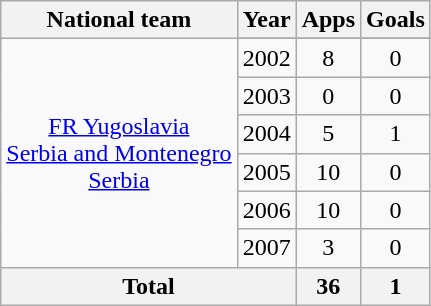<table class="wikitable" style="text-align:center">
<tr>
<th>National team</th>
<th>Year</th>
<th>Apps</th>
<th>Goals</th>
</tr>
<tr>
<td rowspan="7"><a href='#'>FR Yugoslavia</a><br><a href='#'>Serbia and Montenegro</a><br><a href='#'>Serbia</a></td>
</tr>
<tr>
<td>2002</td>
<td>8</td>
<td>0</td>
</tr>
<tr>
<td>2003</td>
<td>0</td>
<td>0</td>
</tr>
<tr>
<td>2004</td>
<td>5</td>
<td>1</td>
</tr>
<tr>
<td>2005</td>
<td>10</td>
<td>0</td>
</tr>
<tr>
<td>2006</td>
<td>10</td>
<td>0</td>
</tr>
<tr>
<td>2007</td>
<td>3</td>
<td>0</td>
</tr>
<tr>
<th colspan="2">Total</th>
<th>36</th>
<th>1</th>
</tr>
</table>
